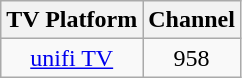<table class="wikitable">
<tr>
<th>TV Platform</th>
<th>Channel</th>
</tr>
<tr>
<td style="text-align:center;"><a href='#'>unifi TV</a></td>
<td style="text-align:center;">958</td>
</tr>
</table>
